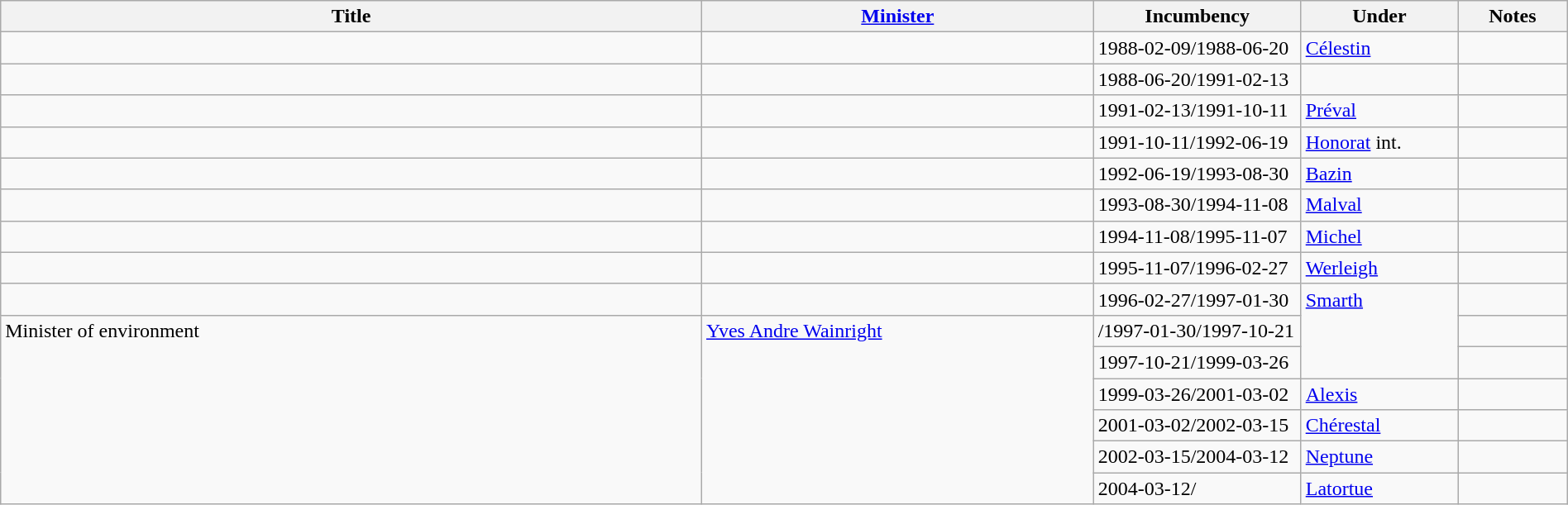<table class="wikitable" style="width:100%;">
<tr>
<th>Title</th>
<th style="width:25%;"><a href='#'>Minister</a></th>
<th style="width:160px;">Incumbency</th>
<th style="width:10%;">Under</th>
<th style="width:7%;">Notes</th>
</tr>
<tr>
<td></td>
<td></td>
<td>1988-02-09/1988-06-20</td>
<td><a href='#'>Célestin</a></td>
<td></td>
</tr>
<tr>
<td></td>
<td></td>
<td>1988-06-20/1991-02-13</td>
<td></td>
<td></td>
</tr>
<tr>
<td></td>
<td></td>
<td>1991-02-13/1991-10-11</td>
<td><a href='#'>Préval</a></td>
<td></td>
</tr>
<tr>
<td></td>
<td></td>
<td>1991-10-11/1992-06-19</td>
<td><a href='#'>Honorat</a> int.</td>
<td></td>
</tr>
<tr>
<td></td>
<td></td>
<td>1992-06-19/1993-08-30</td>
<td><a href='#'>Bazin</a></td>
<td></td>
</tr>
<tr>
<td></td>
<td></td>
<td>1993-08-30/1994-11-08</td>
<td><a href='#'>Malval</a></td>
<td></td>
</tr>
<tr>
<td></td>
<td></td>
<td>1994-11-08/1995-11-07</td>
<td><a href='#'>Michel</a></td>
<td></td>
</tr>
<tr>
<td></td>
<td></td>
<td>1995-11-07/1996-02-27</td>
<td><a href='#'>Werleigh</a></td>
<td></td>
</tr>
<tr>
<td></td>
<td></td>
<td>1996-02-27/1997-01-30</td>
<td rowspan="3" style="vertical-align:top;"><a href='#'>Smarth</a></td>
<td></td>
</tr>
<tr>
<td rowspan="6" style="vertical-align:top;">Minister of environment</td>
<td rowspan="6" style="vertical-align:top;"><a href='#'>Yves Andre Wainright</a></td>
<td>/1997-01-30/1997-10-21</td>
<td></td>
</tr>
<tr>
<td>1997-10-21/1999-03-26</td>
<td></td>
</tr>
<tr>
<td>1999-03-26/2001-03-02</td>
<td><a href='#'>Alexis</a></td>
<td></td>
</tr>
<tr>
<td>2001-03-02/2002-03-15</td>
<td><a href='#'>Chérestal</a></td>
<td></td>
</tr>
<tr>
<td>2002-03-15/2004-03-12</td>
<td><a href='#'>Neptune</a></td>
<td></td>
</tr>
<tr>
<td>2004-03-12/</td>
<td><a href='#'>Latortue</a></td>
<td></td>
</tr>
</table>
